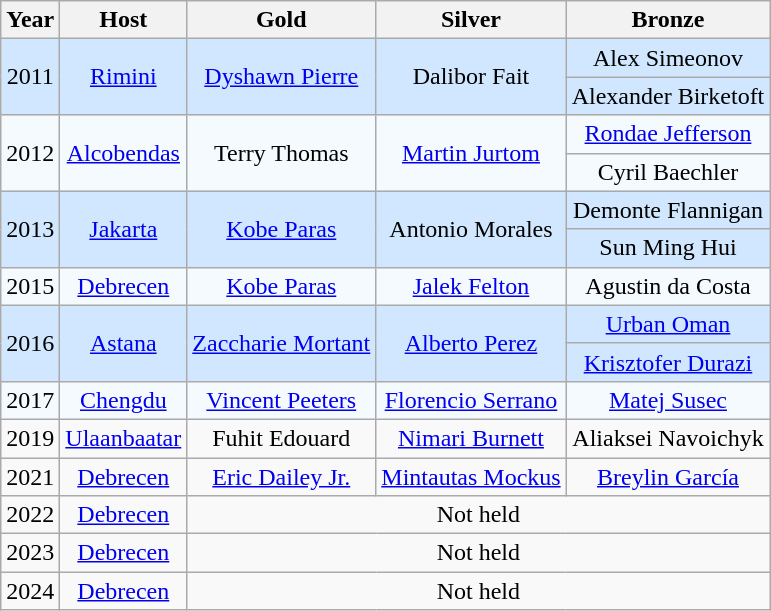<table class="wikitable" style="text-align: center;">
<tr>
<th>Year</th>
<th>Host</th>
<th> Gold</th>
<th> Silver</th>
<th> Bronze</th>
</tr>
<tr bgcolor=#D0E7FF>
<td rowspan=2>2011</td>
<td rowspan=2> <a href='#'>Rimini</a></td>
<td rowspan=2> <a href='#'>Dyshawn Pierre</a></td>
<td rowspan=2> Dalibor Fait</td>
<td> Alex Simeonov</td>
</tr>
<tr bgcolor=#D0E7FF>
<td> Alexander Birketoft</td>
</tr>
<tr bgcolor=#F5FAFF>
<td rowspan=2>2012</td>
<td rowspan=2> <a href='#'>Alcobendas</a></td>
<td rowspan=2> Terry Thomas</td>
<td rowspan=2> <a href='#'>Martin Jurtom</a></td>
<td> <a href='#'>Rondae Jefferson</a></td>
</tr>
<tr bgcolor=#F5FAFF>
<td> Cyril Baechler</td>
</tr>
<tr bgcolor=#D0E7FF>
<td rowspan=2>2013</td>
<td rowspan=2> <a href='#'>Jakarta</a></td>
<td rowspan=2> <a href='#'>Kobe Paras</a></td>
<td rowspan=2> Antonio Morales</td>
<td> Demonte Flannigan</td>
</tr>
<tr bgcolor=#D0E7FF>
<td> Sun Ming Hui</td>
</tr>
<tr bgcolor=F5FAFF>
<td>2015</td>
<td> <a href='#'>Debrecen</a></td>
<td> <a href='#'>Kobe Paras</a></td>
<td> <a href='#'>Jalek Felton</a></td>
<td> Agustin da Costa</td>
</tr>
<tr bgcolor=#D0E7FF>
<td rowspan=2>2016</td>
<td rowspan=2> <a href='#'>Astana</a></td>
<td rowspan=2> <a href='#'>Zaccharie Mortant</a></td>
<td rowspan=2> <a href='#'>Alberto Perez</a></td>
<td> <a href='#'>Urban Oman</a></td>
</tr>
<tr bgcolor=#D0E7FF>
<td> <a href='#'>Krisztofer Durazi</a></td>
</tr>
<tr bgcolor=#F5FAFF>
<td>2017</td>
<td> <a href='#'>Chengdu</a></td>
<td> <a href='#'>Vincent Peeters</a></td>
<td> <a href='#'>Florencio Serrano</a></td>
<td> <a href='#'>Matej Susec</a></td>
</tr>
<tr>
<td>2019</td>
<td> <a href='#'>Ulaanbaatar</a></td>
<td> Fuhit Edouard</td>
<td> <a href='#'>Nimari Burnett</a></td>
<td> Aliaksei Navoichyk</td>
</tr>
<tr>
<td>2021</td>
<td> <a href='#'>Debrecen</a></td>
<td> <a href='#'>Eric Dailey Jr.</a></td>
<td> <a href='#'>Mintautas Mockus</a></td>
<td> <a href='#'>Breylin García</a></td>
</tr>
<tr>
<td>2022</td>
<td> <a href='#'>Debrecen</a></td>
<td colspan="3">Not held</td>
</tr>
<tr>
<td>2023</td>
<td> <a href='#'>Debrecen</a></td>
<td colspan="3">Not held</td>
</tr>
<tr>
<td>2024</td>
<td> <a href='#'>Debrecen</a></td>
<td colspan="3">Not held</td>
</tr>
</table>
